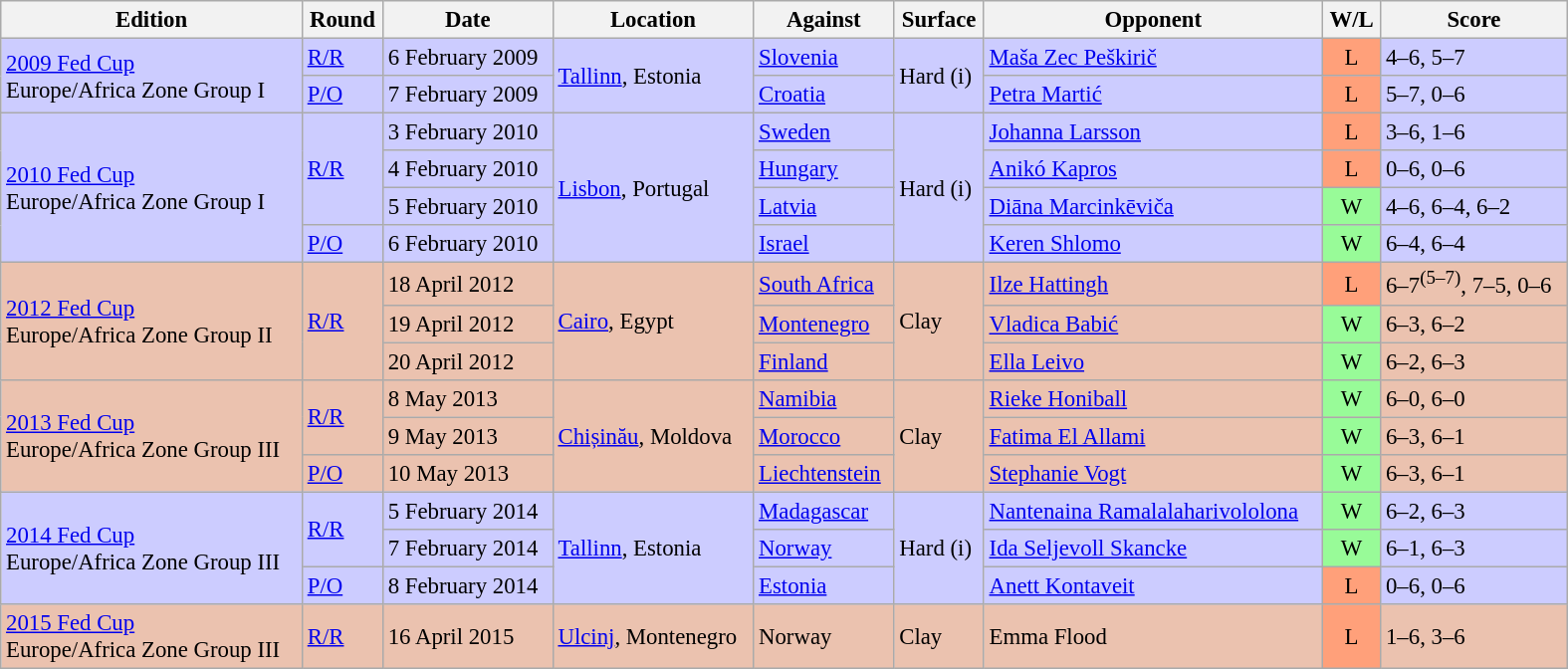<table class="wikitable" style="font-size:95%;" width="1050">
<tr>
<th>Edition</th>
<th>Round</th>
<th>Date</th>
<th>Location</th>
<th>Against</th>
<th>Surface</th>
<th>Opponent</th>
<th>W/L</th>
<th>Score</th>
</tr>
<tr style="background:#ccf;">
<td rowspan="2"><a href='#'>2009 Fed Cup</a> <br> Europe/Africa Zone Group I</td>
<td rowspan="1"><a href='#'>R/R</a></td>
<td>6 February 2009</td>
<td rowspan="2"><a href='#'>Tallinn</a>, Estonia</td>
<td> <a href='#'>Slovenia</a></td>
<td rowspan="2">Hard (i)</td>
<td><a href='#'>Maša Zec Peškirič</a></td>
<td style="text-align:center; background:#ffa07a;">L</td>
<td>4–6, 5–7</td>
</tr>
<tr style="background:#ccf;">
<td rowspan="1"><a href='#'>P/O</a></td>
<td>7 February 2009</td>
<td> <a href='#'>Croatia</a></td>
<td><a href='#'>Petra Martić</a></td>
<td style="text-align:center; background:#ffa07a;">L</td>
<td>5–7, 0–6</td>
</tr>
<tr style="background:#ccf;">
<td rowspan="4"><a href='#'>2010 Fed Cup</a> <br> Europe/Africa Zone Group I</td>
<td rowspan="3"><a href='#'>R/R</a></td>
<td>3 February 2010</td>
<td rowspan="4"><a href='#'>Lisbon</a>, Portugal</td>
<td> <a href='#'>Sweden</a></td>
<td rowspan="4">Hard (i)</td>
<td><a href='#'>Johanna Larsson</a></td>
<td style="text-align:center; background:#ffa07a;">L</td>
<td>3–6, 1–6</td>
</tr>
<tr style="background:#ccf;">
<td>4 February 2010</td>
<td> <a href='#'>Hungary</a></td>
<td><a href='#'>Anikó Kapros</a></td>
<td style="text-align:center; background:#ffa07a;">L</td>
<td>0–6, 0–6</td>
</tr>
<tr style="background:#ccf;">
<td>5 February 2010</td>
<td> <a href='#'>Latvia</a></td>
<td><a href='#'>Diāna Marcinkēviča</a></td>
<td style="text-align:center; background:#98fb98;">W</td>
<td>4–6, 6–4, 6–2</td>
</tr>
<tr style="background:#ccf;">
<td rowspan="1"><a href='#'>P/O</a></td>
<td>6 February 2010</td>
<td> <a href='#'>Israel</a></td>
<td><a href='#'>Keren Shlomo</a></td>
<td style="text-align:center; background:#98fb98;">W</td>
<td>6–4, 6–4</td>
</tr>
<tr bgcolor="#EBC2AF">
<td rowspan="3"><a href='#'>2012 Fed Cup</a> <br> Europe/Africa Zone Group II</td>
<td rowspan="3"><a href='#'>R/R</a></td>
<td>18 April 2012</td>
<td rowspan="3"><a href='#'>Cairo</a>, Egypt</td>
<td> <a href='#'>South Africa</a></td>
<td rowspan="3">Clay</td>
<td><a href='#'>Ilze Hattingh</a></td>
<td style="text-align:center; background:#ffa07a;">L</td>
<td>6–7<sup>(5–7)</sup>, 7–5, 0–6</td>
</tr>
<tr bgcolor="#EBC2AF">
<td>19 April 2012</td>
<td> <a href='#'>Montenegro</a></td>
<td><a href='#'>Vladica Babić</a></td>
<td style="text-align:center; background:#98fb98;">W</td>
<td>6–3, 6–2</td>
</tr>
<tr bgcolor="#EBC2AF">
<td>20 April 2012</td>
<td> <a href='#'>Finland</a></td>
<td><a href='#'>Ella Leivo</a></td>
<td style="text-align:center; background:#98fb98;">W</td>
<td>6–2, 6–3</td>
</tr>
<tr bgcolor="#EBC2AF">
<td rowspan="3"><a href='#'>2013 Fed Cup</a> <br> Europe/Africa Zone Group III</td>
<td rowspan="2"><a href='#'>R/R</a></td>
<td>8 May 2013</td>
<td rowspan="3"><a href='#'>Chișinău</a>, Moldova</td>
<td> <a href='#'>Namibia</a></td>
<td rowspan="3">Clay</td>
<td><a href='#'>Rieke Honiball</a></td>
<td style="text-align:center; background:#98fb98;">W</td>
<td>6–0, 6–0</td>
</tr>
<tr bgcolor="#EBC2AF">
<td>9 May 2013</td>
<td> <a href='#'>Morocco</a></td>
<td><a href='#'>Fatima El Allami</a></td>
<td style="text-align:center; background:#98fb98;">W</td>
<td>6–3, 6–1</td>
</tr>
<tr bgcolor="#EBC2AF">
<td rowspan="1"><a href='#'>P/O</a></td>
<td>10 May 2013</td>
<td> <a href='#'>Liechtenstein</a></td>
<td><a href='#'>Stephanie Vogt</a></td>
<td style="text-align:center; background:#98fb98;">W</td>
<td>6–3, 6–1</td>
</tr>
<tr style="background:#ccf;">
<td rowspan="3"><a href='#'>2014 Fed Cup</a> <br> Europe/Africa Zone Group III</td>
<td rowspan="2"><a href='#'>R/R</a></td>
<td>5 February 2014</td>
<td rowspan="3"><a href='#'>Tallinn</a>, Estonia</td>
<td> <a href='#'>Madagascar</a></td>
<td rowspan="3">Hard (i)</td>
<td><a href='#'>Nantenaina Ramalalaharivololona</a></td>
<td style="text-align:center; background:#98fb98;">W</td>
<td>6–2, 6–3</td>
</tr>
<tr style="background:#ccf;">
<td>7 February 2014</td>
<td> <a href='#'>Norway</a></td>
<td><a href='#'>Ida Seljevoll Skancke</a></td>
<td style="text-align:center; background:#98fb98;">W</td>
<td>6–1, 6–3</td>
</tr>
<tr style="background:#ccf;">
<td rowspan="1"><a href='#'>P/O</a></td>
<td>8 February 2014</td>
<td> <a href='#'>Estonia</a></td>
<td><a href='#'>Anett Kontaveit</a></td>
<td style="text-align:center; background:#ffa07a;">L</td>
<td>0–6, 0–6</td>
</tr>
<tr bgcolor="#EBC2AF">
<td rowspan="1"><a href='#'>2015 Fed Cup</a> <br> Europe/Africa Zone Group III</td>
<td rowspan="1"><a href='#'>R/R</a></td>
<td>16 April 2015</td>
<td rowspan="1"><a href='#'>Ulcinj</a>, Montenegro</td>
<td> Norway</td>
<td rowspan="1">Clay</td>
<td>Emma Flood</td>
<td style="text-align:center; background:#ffa07a;">L</td>
<td>1–6, 3–6</td>
</tr>
</table>
